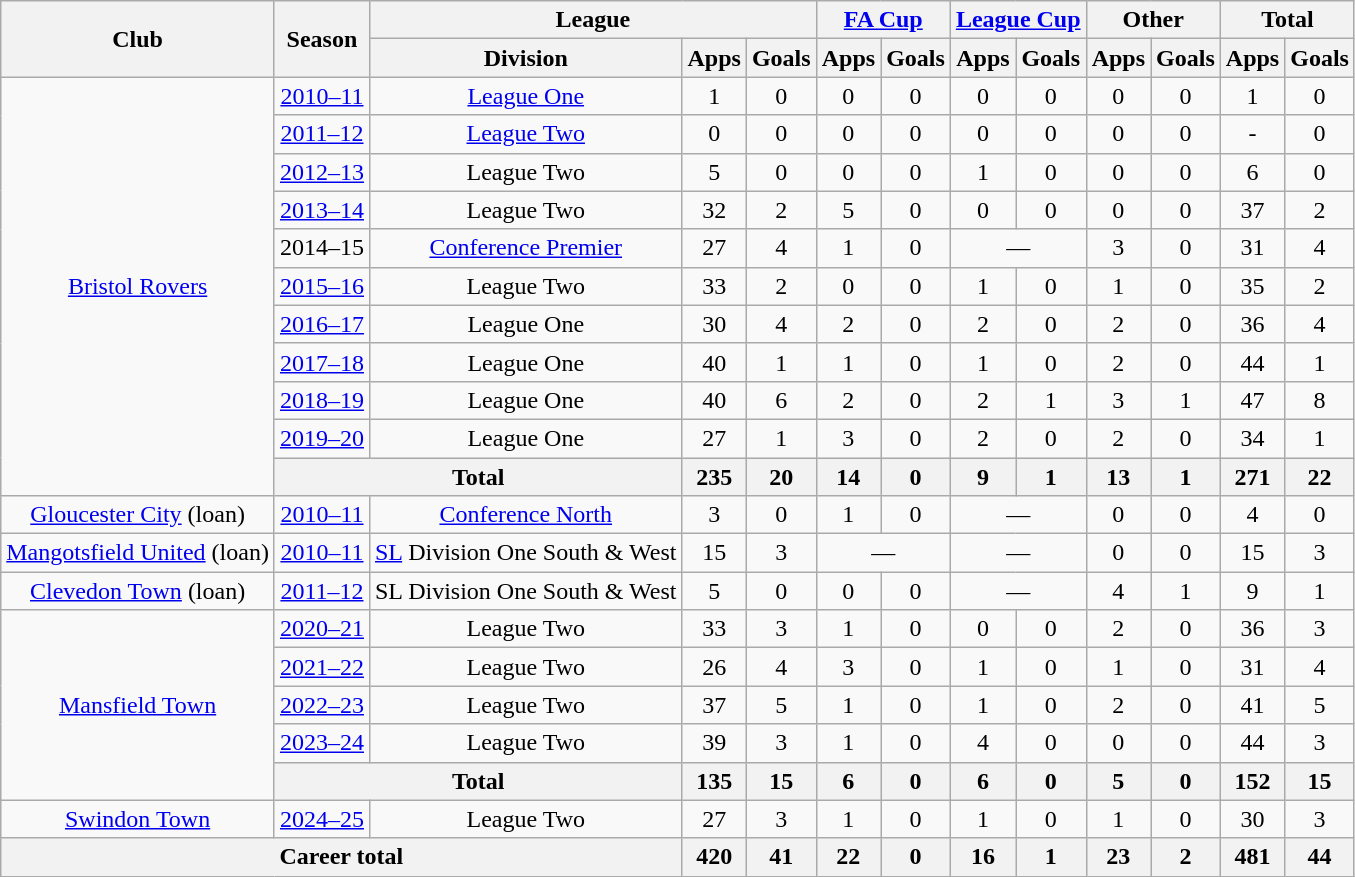<table class=wikitable style="text-align: center">
<tr>
<th rowspan=2>Club</th>
<th rowspan=2>Season</th>
<th colspan=3>League</th>
<th colspan=2><a href='#'>FA Cup</a></th>
<th colspan=2><a href='#'>League Cup</a></th>
<th colspan=2>Other</th>
<th colspan=2>Total</th>
</tr>
<tr>
<th>Division</th>
<th>Apps</th>
<th>Goals</th>
<th>Apps</th>
<th>Goals</th>
<th>Apps</th>
<th>Goals</th>
<th>Apps</th>
<th>Goals</th>
<th>Apps</th>
<th>Goals</th>
</tr>
<tr>
<td rowspan=11><a href='#'>Bristol Rovers</a></td>
<td><a href='#'>2010–11</a></td>
<td><a href='#'>League One</a></td>
<td>1</td>
<td>0</td>
<td>0</td>
<td>0</td>
<td>0</td>
<td>0</td>
<td>0</td>
<td>0</td>
<td>1</td>
<td>0</td>
</tr>
<tr>
<td><a href='#'>2011–12</a></td>
<td><a href='#'>League Two</a></td>
<td>0</td>
<td>0</td>
<td>0</td>
<td>0</td>
<td>0</td>
<td>0</td>
<td>0</td>
<td>0</td>
<td>-</td>
<td>0</td>
</tr>
<tr>
<td><a href='#'>2012–13</a></td>
<td>League Two</td>
<td>5</td>
<td>0</td>
<td>0</td>
<td>0</td>
<td>1</td>
<td>0</td>
<td>0</td>
<td>0</td>
<td>6</td>
<td>0</td>
</tr>
<tr>
<td><a href='#'>2013–14</a></td>
<td>League Two</td>
<td>32</td>
<td>2</td>
<td>5</td>
<td>0</td>
<td>0</td>
<td>0</td>
<td>0</td>
<td>0</td>
<td>37</td>
<td>2</td>
</tr>
<tr>
<td>2014–15</td>
<td><a href='#'>Conference Premier</a></td>
<td>27</td>
<td>4</td>
<td>1</td>
<td>0</td>
<td colspan=2>—</td>
<td>3</td>
<td>0</td>
<td>31</td>
<td>4</td>
</tr>
<tr>
<td><a href='#'>2015–16</a></td>
<td>League Two</td>
<td>33</td>
<td>2</td>
<td>0</td>
<td>0</td>
<td>1</td>
<td>0</td>
<td>1</td>
<td>0</td>
<td>35</td>
<td>2</td>
</tr>
<tr>
<td><a href='#'>2016–17</a></td>
<td>League One</td>
<td>30</td>
<td>4</td>
<td>2</td>
<td>0</td>
<td>2</td>
<td>0</td>
<td>2</td>
<td>0</td>
<td>36</td>
<td>4</td>
</tr>
<tr>
<td><a href='#'>2017–18</a></td>
<td>League One</td>
<td>40</td>
<td>1</td>
<td>1</td>
<td>0</td>
<td>1</td>
<td>0</td>
<td>2</td>
<td>0</td>
<td>44</td>
<td>1</td>
</tr>
<tr>
<td><a href='#'>2018–19</a></td>
<td>League One</td>
<td>40</td>
<td>6</td>
<td>2</td>
<td>0</td>
<td>2</td>
<td>1</td>
<td>3</td>
<td>1</td>
<td>47</td>
<td>8</td>
</tr>
<tr>
<td><a href='#'>2019–20</a></td>
<td>League One</td>
<td>27</td>
<td>1</td>
<td>3</td>
<td>0</td>
<td>2</td>
<td>0</td>
<td>2</td>
<td>0</td>
<td>34</td>
<td>1</td>
</tr>
<tr>
<th colspan=2>Total</th>
<th>235</th>
<th>20</th>
<th>14</th>
<th>0</th>
<th>9</th>
<th>1</th>
<th>13</th>
<th>1</th>
<th>271</th>
<th>22</th>
</tr>
<tr>
<td><a href='#'>Gloucester City</a> (loan)</td>
<td><a href='#'>2010–11</a></td>
<td><a href='#'>Conference North</a></td>
<td>3</td>
<td>0</td>
<td>1</td>
<td>0</td>
<td colspan=2>—</td>
<td>0</td>
<td>0</td>
<td>4</td>
<td>0</td>
</tr>
<tr>
<td><a href='#'>Mangotsfield United</a> (loan)</td>
<td><a href='#'>2010–11</a></td>
<td><a href='#'>SL</a> Division One South & West</td>
<td>15</td>
<td>3</td>
<td colspan=2>—</td>
<td colspan=2>—</td>
<td>0</td>
<td>0</td>
<td>15</td>
<td>3</td>
</tr>
<tr>
<td><a href='#'>Clevedon Town</a> (loan)</td>
<td><a href='#'>2011–12</a></td>
<td>SL Division One South & West</td>
<td>5</td>
<td>0</td>
<td>0</td>
<td>0</td>
<td colspan=2>—</td>
<td>4</td>
<td>1</td>
<td>9</td>
<td>1</td>
</tr>
<tr>
<td rowspan="5"><a href='#'>Mansfield Town</a></td>
<td><a href='#'>2020–21</a></td>
<td>League Two</td>
<td>33</td>
<td>3</td>
<td>1</td>
<td>0</td>
<td>0</td>
<td>0</td>
<td>2</td>
<td>0</td>
<td>36</td>
<td>3</td>
</tr>
<tr>
<td><a href='#'>2021–22</a></td>
<td>League Two</td>
<td>26</td>
<td>4</td>
<td>3</td>
<td>0</td>
<td>1</td>
<td>0</td>
<td>1</td>
<td>0</td>
<td>31</td>
<td>4</td>
</tr>
<tr>
<td><a href='#'>2022–23</a></td>
<td>League Two</td>
<td>37</td>
<td>5</td>
<td>1</td>
<td>0</td>
<td>1</td>
<td>0</td>
<td>2</td>
<td>0</td>
<td>41</td>
<td>5</td>
</tr>
<tr>
<td><a href='#'>2023–24</a></td>
<td>League Two</td>
<td>39</td>
<td>3</td>
<td>1</td>
<td>0</td>
<td>4</td>
<td>0</td>
<td>0</td>
<td>0</td>
<td>44</td>
<td>3</td>
</tr>
<tr>
<th colspan="2">Total</th>
<th>135</th>
<th>15</th>
<th>6</th>
<th>0</th>
<th>6</th>
<th>0</th>
<th>5</th>
<th>0</th>
<th>152</th>
<th>15</th>
</tr>
<tr>
<td><a href='#'>Swindon Town</a></td>
<td><a href='#'>2024–25</a></td>
<td>League Two</td>
<td>27</td>
<td>3</td>
<td>1</td>
<td>0</td>
<td>1</td>
<td>0</td>
<td>1</td>
<td>0</td>
<td>30</td>
<td>3</td>
</tr>
<tr>
<th colspan=3>Career total</th>
<th>420</th>
<th>41</th>
<th>22</th>
<th>0</th>
<th>16</th>
<th>1</th>
<th>23</th>
<th>2</th>
<th>481</th>
<th>44</th>
</tr>
</table>
